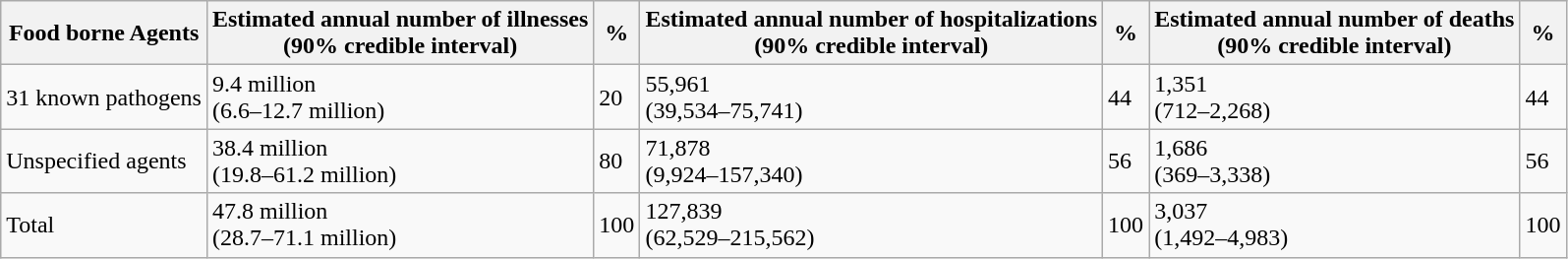<table class="wikitable">
<tr>
<th>Food borne Agents</th>
<th>Estimated annual number of illnesses<br>(90% credible interval)</th>
<th>%</th>
<th>Estimated annual number of hospitalizations<br>(90% credible interval)</th>
<th>%</th>
<th>Estimated annual number of deaths<br>(90% credible interval)</th>
<th>%</th>
</tr>
<tr>
<td>31 known pathogens</td>
<td>9.4 million<br>(6.6–12.7 million)</td>
<td>20</td>
<td>55,961<br>(39,534–75,741)</td>
<td>44</td>
<td>1,351<br>(712–2,268)</td>
<td>44</td>
</tr>
<tr>
<td>Unspecified agents</td>
<td>38.4 million<br>(19.8–61.2 million)</td>
<td>80</td>
<td>71,878<br>(9,924–157,340)</td>
<td>56</td>
<td>1,686<br>(369–3,338)</td>
<td>56</td>
</tr>
<tr>
<td>Total</td>
<td>47.8 million<br>(28.7–71.1 million)</td>
<td>100</td>
<td>127,839<br>(62,529–215,562)</td>
<td>100</td>
<td>3,037<br>(1,492–4,983)</td>
<td>100</td>
</tr>
</table>
